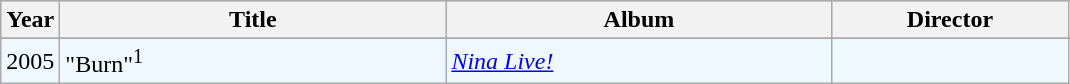<table class="wikitable"|width=100%>
<tr bgcolor="#CdCCCC">
<th align="center" valign="top" width="30">Year</th>
<th align="center" valign="top" width="250">Title</th>
<th align="center" valign="top" width="250">Album</th>
<th align="center" valign="top" width="150">Director</th>
</tr>
<tr>
</tr>
<tr ---- bgcolor="#F0F8FF">
<td>2005</td>
<td>"Burn"<sup>1</sup></td>
<td><em><a href='#'>Nina Live!</a></em></td>
<td><br></td>
</tr>
</table>
